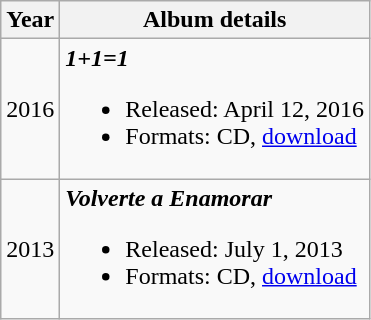<table class="wikitable">
<tr>
<th>Year</th>
<th>Album details</th>
</tr>
<tr>
<td>2016</td>
<td><strong><em>1+1=1 </em></strong><br><ul><li>Released: April 12, 2016</li><li>Formats: CD, <a href='#'>download</a></li></ul></td>
</tr>
<tr>
<td>2013</td>
<td><strong><em>Volverte a Enamorar </em></strong><br><ul><li>Released: July 1, 2013</li><li>Formats: CD, <a href='#'>download</a></li></ul></td>
</tr>
</table>
